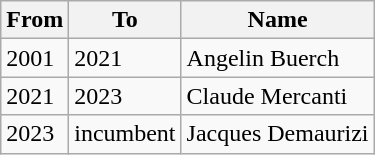<table class="wikitable">
<tr>
<th>From</th>
<th>To</th>
<th>Name</th>
</tr>
<tr>
<td>2001</td>
<td>2021</td>
<td>Angelin Buerch</td>
</tr>
<tr>
<td>2021</td>
<td>2023</td>
<td>Claude Mercanti</td>
</tr>
<tr>
<td>2023</td>
<td>incumbent</td>
<td>Jacques Demaurizi</td>
</tr>
</table>
